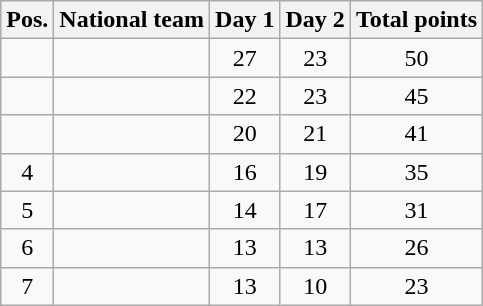<table class=wikitable>
<tr>
<th>Pos.</th>
<th>National team</th>
<th>Day 1</th>
<th>Day 2</th>
<th>Total points</th>
</tr>
<tr align=center>
<td></td>
<td align=left></td>
<td>27</td>
<td>23</td>
<td>50</td>
</tr>
<tr align=center>
<td></td>
<td align=left></td>
<td>22</td>
<td>23</td>
<td>45</td>
</tr>
<tr align=center>
<td></td>
<td align=left></td>
<td>20</td>
<td>21</td>
<td>41</td>
</tr>
<tr align=center>
<td>4</td>
<td align=left></td>
<td>16</td>
<td>19</td>
<td>35</td>
</tr>
<tr align=center>
<td>5</td>
<td align=left></td>
<td>14</td>
<td>17</td>
<td>31</td>
</tr>
<tr align=center>
<td>6</td>
<td align=left></td>
<td>13</td>
<td>13</td>
<td>26</td>
</tr>
<tr align=center>
<td>7</td>
<td align=left></td>
<td>13</td>
<td>10</td>
<td>23</td>
</tr>
</table>
